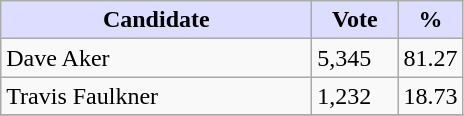<table class="wikitable">
<tr>
<th style="background:#ddf; width:200px;">Candidate</th>
<th style="background:#ddf; width:50px;">Vote</th>
<th style="background:#ddf; width:30px;">%</th>
</tr>
<tr>
<td>Dave Aker</td>
<td>5,345</td>
<td>81.27</td>
</tr>
<tr>
<td>Travis Faulkner</td>
<td>1,232</td>
<td>18.73</td>
</tr>
<tr>
</tr>
</table>
